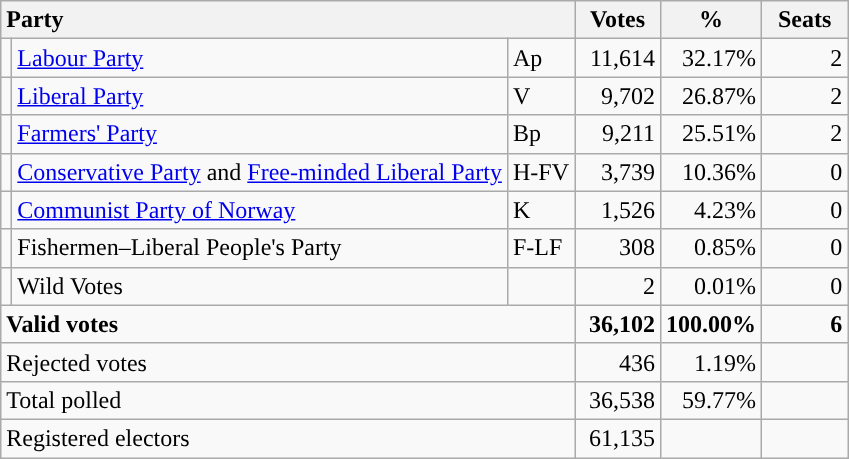<table class="wikitable" border="1" style="text-align:right;">
<tr>
<th style="text-align:left;" colspan=3>Party</th>
<th align=center width="50">Votes</th>
<th align=center width="50">%</th>
<th align=center width="50">Seats</th>
</tr>
<tr>
<td style="color:inherit;background:"></td>
<td align=left><a href='#'>Labour Party</a></td>
<td align=left>Ap</td>
<td>11,614</td>
<td>32.17%</td>
<td>2</td>
</tr>
<tr>
<td style="color:inherit;background:"></td>
<td align=left><a href='#'>Liberal Party</a></td>
<td align=left>V</td>
<td>9,702</td>
<td>26.87%</td>
<td>2</td>
</tr>
<tr>
<td style="color:inherit;background:"></td>
<td align=left><a href='#'>Farmers' Party</a></td>
<td align=left>Bp</td>
<td>9,211</td>
<td>25.51%</td>
<td>2</td>
</tr>
<tr>
<td></td>
<td align=left><a href='#'>Conservative Party</a> and <a href='#'>Free-minded Liberal Party</a></td>
<td align=left>H-FV</td>
<td>3,739</td>
<td>10.36%</td>
<td>0</td>
</tr>
<tr>
<td style="color:inherit;background:"></td>
<td align=left><a href='#'>Communist Party of Norway</a></td>
<td align=left>K</td>
<td>1,526</td>
<td>4.23%</td>
<td>0</td>
</tr>
<tr>
<td></td>
<td align=left>Fishermen–Liberal People's Party</td>
<td align=left>F-LF</td>
<td>308</td>
<td>0.85%</td>
<td>0</td>
</tr>
<tr>
<td></td>
<td align=left>Wild Votes</td>
<td align=left></td>
<td>2</td>
<td>0.01%</td>
<td>0</td>
</tr>
<tr style="font-weight:bold">
<td align=left colspan=3>Valid votes</td>
<td>36,102</td>
<td>100.00%</td>
<td>6</td>
</tr>
<tr>
<td align=left colspan=3>Rejected votes</td>
<td>436</td>
<td>1.19%</td>
<td></td>
</tr>
<tr>
<td align=left colspan=3>Total polled</td>
<td>36,538</td>
<td>59.77%</td>
<td></td>
</tr>
<tr>
<td align=left colspan=3>Registered electors</td>
<td>61,135</td>
<td></td>
<td></td>
</tr>
</table>
